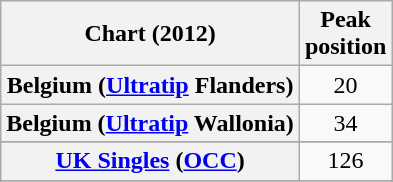<table class="wikitable sortable plainrowheaders">
<tr>
<th>Chart (2012)</th>
<th>Peak<br>position</th>
</tr>
<tr>
<th scope="row">Belgium (<a href='#'>Ultratip</a> Flanders)</th>
<td align="center">20</td>
</tr>
<tr>
<th scope="row">Belgium (<a href='#'>Ultratip</a> Wallonia)</th>
<td align="center">34</td>
</tr>
<tr>
</tr>
<tr>
</tr>
<tr>
</tr>
<tr>
<th scope="row"><a href='#'>UK Singles</a> (<a href='#'>OCC</a>)</th>
<td align="center">126</td>
</tr>
<tr>
</tr>
<tr>
</tr>
<tr>
</tr>
</table>
